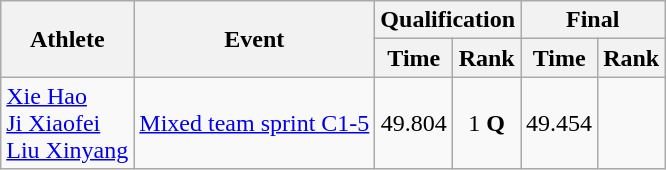<table class=wikitable>
<tr>
<th rowspan="2">Athlete</th>
<th rowspan="2">Event</th>
<th colspan="2">Qualification</th>
<th colspan="2">Final</th>
</tr>
<tr>
<th>Time</th>
<th>Rank</th>
<th>Time</th>
<th>Rank</th>
</tr>
<tr align=center>
<td align=left><a href='#'>Xie Hao</a><br><a href='#'>Ji Xiaofei</a><br><a href='#'>Liu Xinyang</a></td>
<td align=left><a href='#'>Mixed team sprint C1-5</a></td>
<td>49.804</td>
<td>1 <strong>Q</strong></td>
<td>49.454 </td>
<td></td>
</tr>
</table>
